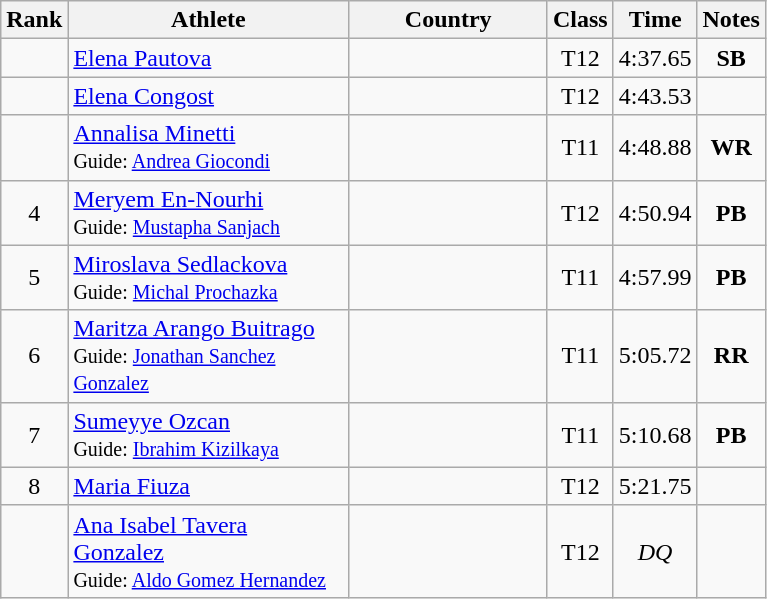<table class="wikitable sortable" style="text-align:center">
<tr>
<th>Rank</th>
<th style="width:180px">Athlete</th>
<th style="width:125px">Country</th>
<th>Class</th>
<th>Time</th>
<th>Notes</th>
</tr>
<tr>
<td></td>
<td style="text-align:left;"><a href='#'>Elena Pautova</a></td>
<td style="text-align:left;"></td>
<td>T12</td>
<td>4:37.65</td>
<td><strong>SB</strong></td>
</tr>
<tr>
<td></td>
<td style="text-align:left;"><a href='#'>Elena Congost</a></td>
<td style="text-align:left;"></td>
<td>T12</td>
<td>4:43.53</td>
<td></td>
</tr>
<tr>
<td></td>
<td style="text-align:left;"><a href='#'>Annalisa Minetti</a><br><small>Guide: <a href='#'>Andrea Giocondi</a></small></td>
<td style="text-align:left;"></td>
<td>T11</td>
<td>4:48.88</td>
<td><strong>WR</strong></td>
</tr>
<tr>
<td>4</td>
<td style="text-align:left;"><a href='#'>Meryem En-Nourhi</a><br><small>Guide: <a href='#'>Mustapha Sanjach</a></small></td>
<td style="text-align:left;"></td>
<td>T12</td>
<td>4:50.94</td>
<td><strong>PB</strong></td>
</tr>
<tr>
<td>5</td>
<td style="text-align:left;"><a href='#'>Miroslava Sedlackova</a><br><small>Guide: <a href='#'>Michal Prochazka</a></small></td>
<td style="text-align:left;"></td>
<td>T11</td>
<td>4:57.99</td>
<td><strong>PB</strong></td>
</tr>
<tr>
<td>6</td>
<td style="text-align:left;"><a href='#'>Maritza Arango Buitrago</a><br><small>Guide: <a href='#'>Jonathan Sanchez Gonzalez</a></small></td>
<td style="text-align:left;"></td>
<td>T11</td>
<td>5:05.72</td>
<td><strong>RR</strong></td>
</tr>
<tr>
<td>7</td>
<td style="text-align:left;"><a href='#'>Sumeyye Ozcan</a><br><small>Guide: <a href='#'>Ibrahim Kizilkaya</a></small></td>
<td style="text-align:left;"></td>
<td>T11</td>
<td>5:10.68</td>
<td><strong>PB</strong></td>
</tr>
<tr>
<td>8</td>
<td style="text-align:left;"><a href='#'>Maria Fiuza</a></td>
<td style="text-align:left;"></td>
<td>T12</td>
<td>5:21.75</td>
<td></td>
</tr>
<tr>
<td></td>
<td style="text-align:left;"><a href='#'>Ana Isabel Tavera Gonzalez</a><br><small>Guide: <a href='#'>Aldo Gomez Hernandez</a></small></td>
<td style="text-align:left;"></td>
<td>T12</td>
<td><em>DQ</em></td>
<td></td>
</tr>
</table>
